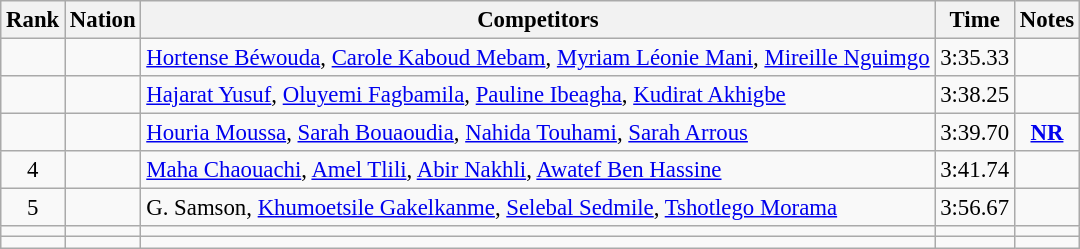<table class="wikitable sortable" style="text-align:center; font-size:95%">
<tr>
<th>Rank</th>
<th>Nation</th>
<th>Competitors</th>
<th>Time</th>
<th>Notes</th>
</tr>
<tr>
<td></td>
<td align=left></td>
<td align=left><a href='#'>Hortense Béwouda</a>, <a href='#'>Carole Kaboud Mebam</a>, <a href='#'>Myriam Léonie Mani</a>, <a href='#'>Mireille Nguimgo</a></td>
<td>3:35.33</td>
<td></td>
</tr>
<tr>
<td></td>
<td align=left></td>
<td align=left><a href='#'>Hajarat Yusuf</a>, <a href='#'>Oluyemi Fagbamila</a>, <a href='#'>Pauline Ibeagha</a>, <a href='#'>Kudirat Akhigbe</a></td>
<td>3:38.25</td>
<td></td>
</tr>
<tr>
<td></td>
<td align=left></td>
<td align=left><a href='#'>Houria Moussa</a>, <a href='#'>Sarah Bouaoudia</a>, <a href='#'>Nahida Touhami</a>, <a href='#'>Sarah Arrous</a></td>
<td>3:39.70</td>
<td><strong><a href='#'>NR</a></strong></td>
</tr>
<tr>
<td>4</td>
<td align=left></td>
<td align=left><a href='#'>Maha Chaouachi</a>, <a href='#'>Amel Tlili</a>, <a href='#'>Abir Nakhli</a>, <a href='#'>Awatef Ben Hassine</a></td>
<td>3:41.74</td>
<td></td>
</tr>
<tr>
<td>5</td>
<td align=left></td>
<td align=left>G. Samson, <a href='#'>Khumoetsile Gakelkanme</a>, <a href='#'>Selebal Sedmile</a>, <a href='#'>Tshotlego Morama</a></td>
<td>3:56.67</td>
<td></td>
</tr>
<tr>
<td></td>
<td align=left></td>
<td align=left></td>
<td></td>
<td></td>
</tr>
<tr>
<td></td>
<td align=left></td>
<td align=left></td>
<td></td>
<td></td>
</tr>
</table>
